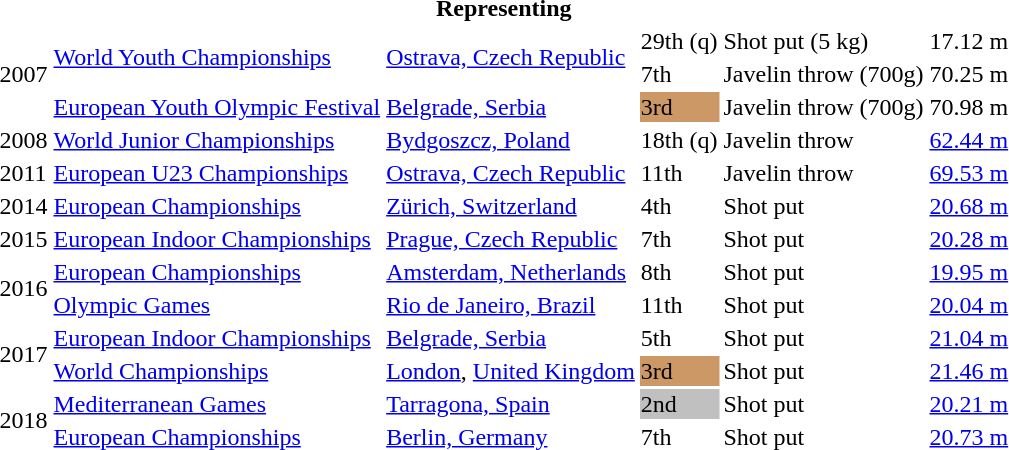<table>
<tr>
<th colspan="6">Representing </th>
</tr>
<tr>
<td rowspan=3>2007</td>
<td rowspan=2><a href='#'>World Youth Championships</a></td>
<td rowspan=2><a href='#'>Ostrava, Czech Republic</a></td>
<td>29th (q)</td>
<td>Shot put (5 kg)</td>
<td>17.12 m</td>
</tr>
<tr>
<td>7th</td>
<td>Javelin throw (700g)</td>
<td>70.25 m</td>
</tr>
<tr>
<td><a href='#'>European Youth Olympic Festival</a></td>
<td><a href='#'>Belgrade, Serbia</a></td>
<td style="background:#c96;">3rd</td>
<td>Javelin throw (700g)</td>
<td>70.98 m</td>
</tr>
<tr>
<td>2008</td>
<td><a href='#'>World Junior Championships</a></td>
<td><a href='#'>Bydgoszcz, Poland</a></td>
<td>18th (q)</td>
<td>Javelin throw</td>
<td><a href='#'>62.44 m</a></td>
</tr>
<tr>
<td>2011</td>
<td><a href='#'>European U23 Championships</a></td>
<td><a href='#'>Ostrava, Czech Republic</a></td>
<td>11th</td>
<td>Javelin throw</td>
<td><a href='#'>69.53 m</a></td>
</tr>
<tr>
<td>2014</td>
<td><a href='#'>European Championships</a></td>
<td><a href='#'>Zürich, Switzerland</a></td>
<td>4th</td>
<td>Shot put</td>
<td><a href='#'>20.68 m</a></td>
</tr>
<tr>
<td>2015</td>
<td><a href='#'>European Indoor Championships</a></td>
<td><a href='#'>Prague, Czech Republic</a></td>
<td>7th</td>
<td>Shot put</td>
<td><a href='#'>20.28 m</a></td>
</tr>
<tr>
<td rowspan=2>2016</td>
<td><a href='#'>European Championships</a></td>
<td><a href='#'>Amsterdam, Netherlands</a></td>
<td>8th</td>
<td>Shot put</td>
<td><a href='#'>19.95 m</a></td>
</tr>
<tr>
<td><a href='#'>Olympic Games</a></td>
<td><a href='#'>Rio de Janeiro, Brazil</a></td>
<td>11th</td>
<td>Shot put</td>
<td><a href='#'>20.04 m</a></td>
</tr>
<tr>
<td rowspan=2>2017</td>
<td><a href='#'>European Indoor Championships</a></td>
<td><a href='#'>Belgrade, Serbia</a></td>
<td>5th</td>
<td>Shot put</td>
<td><a href='#'>21.04 m</a></td>
</tr>
<tr>
<td><a href='#'>World Championships</a></td>
<td><a href='#'>London</a>, <a href='#'>United Kingdom</a></td>
<td style="background:#c96;">3rd</td>
<td>Shot put</td>
<td><a href='#'>21.46 m</a></td>
</tr>
<tr>
<td rowspan=2>2018</td>
<td><a href='#'>Mediterranean Games</a></td>
<td><a href='#'>Tarragona, Spain</a></td>
<td style="background:silver;">2nd</td>
<td>Shot put</td>
<td><a href='#'>20.21 m</a></td>
</tr>
<tr>
<td><a href='#'>European Championships</a></td>
<td><a href='#'>Berlin, Germany</a></td>
<td>7th</td>
<td>Shot put</td>
<td><a href='#'>20.73 m</a></td>
</tr>
</table>
